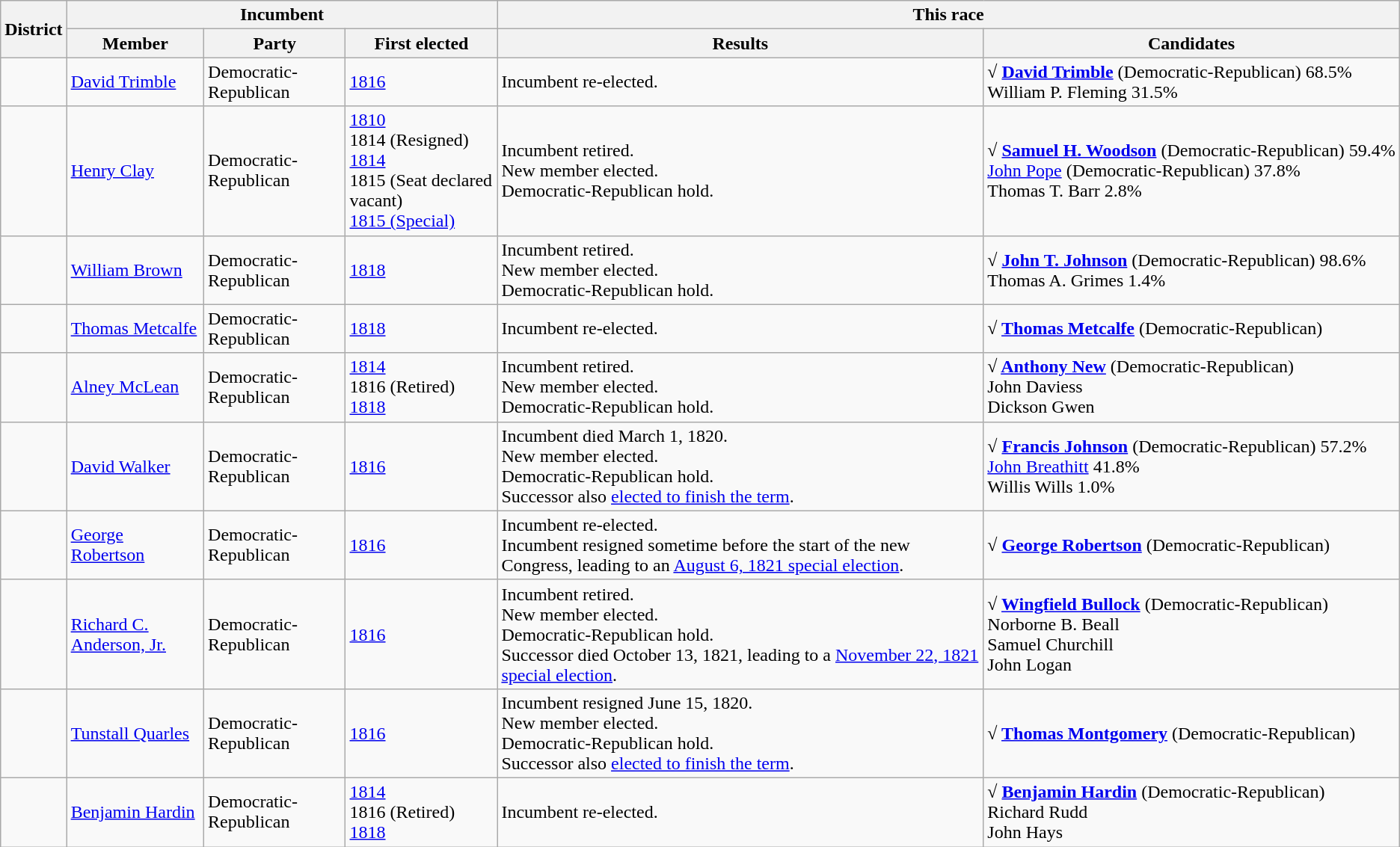<table class=wikitable>
<tr>
<th rowspan=2>District</th>
<th colspan=3>Incumbent</th>
<th colspan=2>This race</th>
</tr>
<tr>
<th>Member</th>
<th>Party</th>
<th>First elected</th>
<th>Results</th>
<th>Candidates</th>
</tr>
<tr>
<td></td>
<td><a href='#'>David Trimble</a></td>
<td>Democratic-Republican</td>
<td><a href='#'>1816</a></td>
<td>Incumbent re-elected.</td>
<td nowrap><strong>√ <a href='#'>David Trimble</a></strong> (Democratic-Republican) 68.5%<br>William P. Fleming 31.5%</td>
</tr>
<tr>
<td></td>
<td><a href='#'>Henry Clay</a></td>
<td>Democratic-Republican</td>
<td><a href='#'>1810</a><br>1814 (Resigned)<br><a href='#'>1814</a><br>1815 (Seat declared vacant)<br><a href='#'>1815 (Special)</a></td>
<td>Incumbent retired.<br>New member elected.<br>Democratic-Republican hold.</td>
<td nowrap><strong>√ <a href='#'>Samuel H. Woodson</a></strong> (Democratic-Republican) 59.4%<br><a href='#'>John Pope</a> (Democratic-Republican) 37.8%<br>Thomas T. Barr 2.8%</td>
</tr>
<tr>
<td></td>
<td><a href='#'>William Brown</a></td>
<td>Democratic-Republican</td>
<td><a href='#'>1818</a></td>
<td>Incumbent retired.<br>New member elected.<br>Democratic-Republican hold.</td>
<td nowrap><strong>√ <a href='#'>John T. Johnson</a></strong> (Democratic-Republican) 98.6%<br>Thomas A. Grimes 1.4%</td>
</tr>
<tr>
<td></td>
<td><a href='#'>Thomas Metcalfe</a></td>
<td>Democratic-Republican</td>
<td><a href='#'>1818</a></td>
<td>Incumbent re-elected.</td>
<td nowrap><strong>√ <a href='#'>Thomas Metcalfe</a></strong> (Democratic-Republican)</td>
</tr>
<tr>
<td></td>
<td><a href='#'>Alney McLean</a></td>
<td>Democratic-Republican</td>
<td><a href='#'>1814</a><br>1816 (Retired)<br><a href='#'>1818</a></td>
<td>Incumbent retired.<br>New member elected.<br>Democratic-Republican hold.</td>
<td nowrap><strong>√ <a href='#'>Anthony New</a></strong> (Democratic-Republican)<br>John Daviess<br>Dickson Gwen</td>
</tr>
<tr>
<td></td>
<td><a href='#'>David Walker</a></td>
<td>Democratic-Republican</td>
<td><a href='#'>1816</a></td>
<td>Incumbent died March 1, 1820.<br>New member elected.<br>Democratic-Republican hold.<br>Successor also <a href='#'>elected to finish the term</a>.</td>
<td nowrap><strong>√ <a href='#'>Francis Johnson</a></strong> (Democratic-Republican) 57.2%<br><a href='#'>John Breathitt</a> 41.8%<br>Willis Wills 1.0%</td>
</tr>
<tr>
<td></td>
<td><a href='#'>George Robertson</a></td>
<td>Democratic-Republican</td>
<td><a href='#'>1816</a></td>
<td>Incumbent re-elected.<br>Incumbent resigned sometime before the start of the new Congress, leading to an <a href='#'>August 6, 1821 special election</a>.</td>
<td nowrap><strong>√ <a href='#'>George Robertson</a></strong> (Democratic-Republican)</td>
</tr>
<tr>
<td></td>
<td><a href='#'>Richard C. Anderson, Jr.</a></td>
<td>Democratic-Republican</td>
<td><a href='#'>1816</a></td>
<td>Incumbent retired.<br>New member elected.<br>Democratic-Republican hold.<br>Successor died October 13, 1821, leading to a <a href='#'>November 22, 1821 special election</a>.</td>
<td nowrap><strong>√ <a href='#'>Wingfield Bullock</a></strong> (Democratic-Republican)<br>Norborne B. Beall<br>Samuel Churchill<br>John Logan</td>
</tr>
<tr>
<td></td>
<td><a href='#'>Tunstall Quarles</a></td>
<td>Democratic-Republican</td>
<td><a href='#'>1816</a></td>
<td>Incumbent resigned June 15, 1820.<br>New member elected.<br>Democratic-Republican hold.<br>Successor also <a href='#'>elected to finish the term</a>.</td>
<td nowrap><strong>√ <a href='#'>Thomas Montgomery</a></strong> (Democratic-Republican)</td>
</tr>
<tr>
<td></td>
<td><a href='#'>Benjamin Hardin</a></td>
<td>Democratic-Republican</td>
<td><a href='#'>1814</a><br>1816 (Retired)<br><a href='#'>1818</a></td>
<td>Incumbent re-elected.</td>
<td nowrap><strong>√ <a href='#'>Benjamin Hardin</a></strong> (Democratic-Republican)<br>Richard Rudd<br>John Hays</td>
</tr>
</table>
